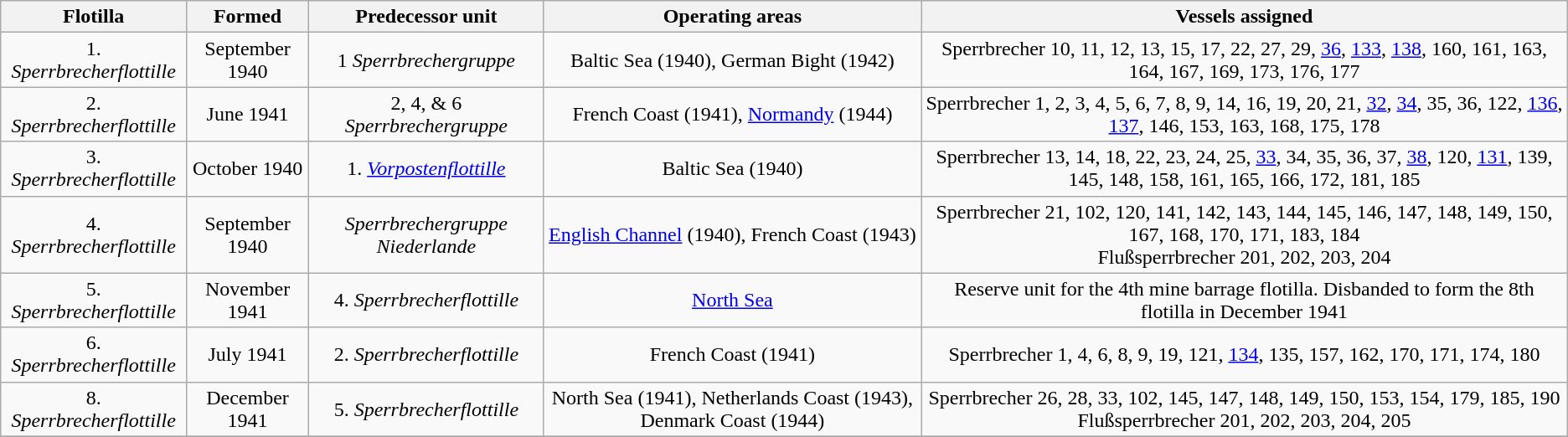<table class="wikitable" align="center" style="text-align: middle;">
<tr>
<th>Flotilla</th>
<th>Formed</th>
<th>Predecessor unit</th>
<th>Operating areas</th>
<th>Vessels assigned</th>
</tr>
<tr>
<td align="center">1. <em>Sperrbrecherflottille</em></td>
<td align="center">September 1940</td>
<td align="center">1 <em>Sperrbrechergruppe</em></td>
<td align="center">Baltic Sea (1940), German Bight (1942)</td>
<td align="center">Sperrbrecher 10, 11, 12, 13, 15, 17, 22, 27, 29, <a href='#'>36</a>, <a href='#'>133</a>, <a href='#'>138</a>, 160, 161, 163, 164, 167, 169, 173, 176, 177</td>
</tr>
<tr>
<td align="center">2. <em>Sperrbrecherflottille</em></td>
<td align="center">June 1941</td>
<td align="center">2, 4, & 6 <em>Sperrbrechergruppe</em></td>
<td align="center">French Coast (1941), <a href='#'>Normandy</a> (1944)</td>
<td align="center">Sperrbrecher 1, 2, 3, 4, 5, 6, 7, 8, 9, 14, 16, 19, 20, 21, <a href='#'>32</a>, <a href='#'>34</a>, 35, 36, 122, <a href='#'>136</a>, <a href='#'>137</a>, 146, 153, 163, 168, 175, 178</td>
</tr>
<tr>
<td align="center">3. <em>Sperrbrecherflottille</em></td>
<td align="center">October 1940</td>
<td align="center">1. <em><a href='#'>Vorpostenflottille</a></em></td>
<td align="center">Baltic Sea (1940)</td>
<td align="center">Sperrbrecher 13, 14, 18, 22, 23, 24, 25, <a href='#'>33</a>, 34, 35, 36, 37, <a href='#'>38</a>, 120, <a href='#'>131</a>, 139, 145, 148, 158, 161, 165, 166, 172, 181, 185</td>
</tr>
<tr>
<td align="center">4. <em>Sperrbrecherflottille</em></td>
<td align="center">September 1940</td>
<td align="center"><em>Sperrbrechergruppe Niederlande</em></td>
<td align="center"><a href='#'>English Channel</a> (1940), French Coast (1943)</td>
<td align="center">Sperrbrecher 21, 102, 120, 141, 142, 143, 144, 145, 146, 147, 148, 149, 150, 167, 168, 170, 171, 183, 184<br>Flußsperrbrecher 201, 202, 203, 204</td>
</tr>
<tr>
<td align="center">5. <em>Sperrbrecherflottille</em></td>
<td align="center">November 1941</td>
<td align="center">4. <em>Sperrbrecherflottille</em></td>
<td align="center"><a href='#'>North Sea</a></td>
<td align="center">Reserve unit for the 4th mine barrage flotilla.  Disbanded to form the 8th flotilla in December 1941</td>
</tr>
<tr>
<td align="center">6. <em>Sperrbrecherflottille</em></td>
<td align="center">July 1941</td>
<td align="center">2. <em>Sperrbrecherflottille</em></td>
<td align="center">French Coast (1941)</td>
<td align="center">Sperrbrecher 1, 4, 6, 8, 9, 19, 121, <a href='#'>134</a>, 135, 157, 162, 170, 171, 174, 180</td>
</tr>
<tr>
<td align="center">8. <em>Sperrbrecherflottille</em></td>
<td align="center">December 1941</td>
<td align="center">5. <em>Sperrbrecherflottille</em></td>
<td align="center">North Sea (1941), Netherlands Coast (1943), Denmark Coast (1944)</td>
<td align="center">Sperrbrecher 26, 28, 33, 102, 145, 147, 148, 149, 150, 153, 154, 179, 185, 190<br>Flußsperrbrecher 201, 202, 203, 204, 205</td>
</tr>
<tr>
</tr>
</table>
